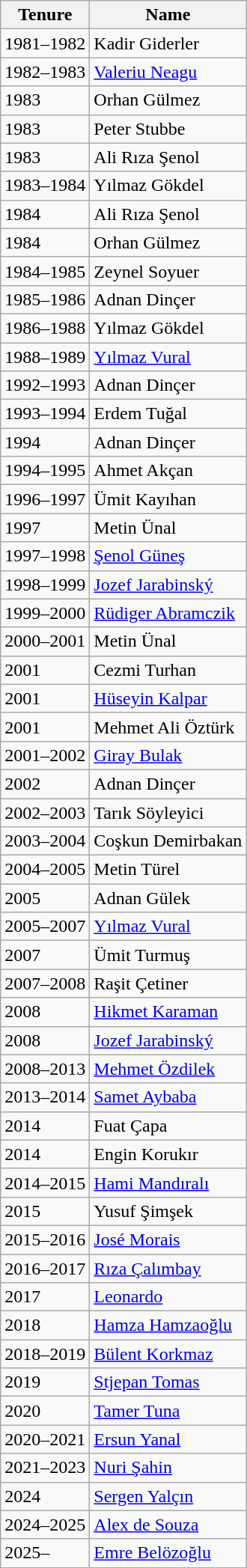<table class="wikitable sortable">
<tr>
<th>Tenure</th>
<th>Name</th>
</tr>
<tr>
<td>1981–1982</td>
<td> Kadir Giderler</td>
</tr>
<tr>
<td>1982–1983</td>
<td> <a href='#'>Valeriu Neagu</a></td>
</tr>
<tr>
<td>1983</td>
<td> Orhan Gülmez</td>
</tr>
<tr>
<td>1983</td>
<td> Peter Stubbe</td>
</tr>
<tr>
<td>1983</td>
<td> Ali Rıza Şenol</td>
</tr>
<tr>
<td>1983–1984</td>
<td> Yılmaz Gökdel</td>
</tr>
<tr>
<td>1984</td>
<td> Ali Rıza Şenol</td>
</tr>
<tr>
<td>1984</td>
<td> Orhan Gülmez</td>
</tr>
<tr>
<td>1984–1985</td>
<td> Zeynel Soyuer</td>
</tr>
<tr>
<td>1985–1986</td>
<td> Adnan Dinçer</td>
</tr>
<tr>
<td>1986–1988</td>
<td> Yılmaz Gökdel</td>
</tr>
<tr>
<td>1988–1989</td>
<td> <a href='#'>Yılmaz Vural</a></td>
</tr>
<tr>
<td>1992–1993</td>
<td> Adnan Dinçer</td>
</tr>
<tr>
<td>1993–1994</td>
<td> Erdem Tuğal</td>
</tr>
<tr>
<td>1994</td>
<td> Adnan Dinçer</td>
</tr>
<tr>
<td>1994–1995</td>
<td> Ahmet Akçan</td>
</tr>
<tr>
<td>1996–1997</td>
<td> Ümit Kayıhan</td>
</tr>
<tr>
<td>1997</td>
<td> Metin Ünal</td>
</tr>
<tr>
<td>1997–1998</td>
<td> <a href='#'>Şenol Güneş</a></td>
</tr>
<tr>
<td>1998–1999</td>
<td> <a href='#'>Jozef Jarabinský</a></td>
</tr>
<tr>
<td>1999–2000</td>
<td> <a href='#'>Rüdiger Abramczik</a></td>
</tr>
<tr>
<td>2000–2001</td>
<td> Metin Ünal</td>
</tr>
<tr>
<td>2001</td>
<td> Cezmi Turhan</td>
</tr>
<tr>
<td>2001</td>
<td> <a href='#'>Hüseyin Kalpar</a></td>
</tr>
<tr>
<td>2001</td>
<td> Mehmet Ali Öztürk</td>
</tr>
<tr>
<td>2001–2002</td>
<td> <a href='#'>Giray Bulak</a></td>
</tr>
<tr>
<td>2002</td>
<td> Adnan Dinçer</td>
</tr>
<tr>
<td>2002–2003</td>
<td> Tarık Söyleyici</td>
</tr>
<tr>
<td>2003–2004</td>
<td> Coşkun Demirbakan</td>
</tr>
<tr>
<td>2004–2005</td>
<td> Metin Türel</td>
</tr>
<tr>
<td>2005</td>
<td> Adnan Gülek</td>
</tr>
<tr>
<td>2005–2007</td>
<td> <a href='#'>Yılmaz Vural</a></td>
</tr>
<tr>
<td>2007</td>
<td> Ümit Turmuş</td>
</tr>
<tr>
<td>2007–2008</td>
<td> Raşit Çetiner</td>
</tr>
<tr>
<td>2008</td>
<td> <a href='#'>Hikmet Karaman</a></td>
</tr>
<tr>
<td>2008</td>
<td> <a href='#'>Jozef Jarabinský</a></td>
</tr>
<tr>
<td>2008–2013</td>
<td> <a href='#'>Mehmet Özdilek</a></td>
</tr>
<tr>
<td>2013–2014</td>
<td> <a href='#'>Samet Aybaba</a></td>
</tr>
<tr>
<td>2014</td>
<td> Fuat Çapa</td>
</tr>
<tr>
<td>2014</td>
<td> Engin Korukır</td>
</tr>
<tr>
<td>2014–2015</td>
<td> <a href='#'>Hami Mandıralı</a></td>
</tr>
<tr>
<td>2015</td>
<td> Yusuf Şimşek</td>
</tr>
<tr>
<td>2015–2016</td>
<td> <a href='#'>José Morais</a></td>
</tr>
<tr>
<td>2016–2017</td>
<td> <a href='#'>Rıza Çalımbay</a></td>
</tr>
<tr>
<td>2017</td>
<td> <a href='#'>Leonardo</a></td>
</tr>
<tr>
<td>2018</td>
<td> <a href='#'>Hamza Hamzaoğlu</a></td>
</tr>
<tr>
<td>2018–2019</td>
<td> <a href='#'>Bülent Korkmaz</a></td>
</tr>
<tr>
<td>2019</td>
<td> <a href='#'>Stjepan Tomas</a></td>
</tr>
<tr>
<td>2020</td>
<td> <a href='#'>Tamer Tuna</a></td>
</tr>
<tr>
<td>2020–2021</td>
<td> <a href='#'>Ersun Yanal</a></td>
</tr>
<tr>
<td>2021–2023</td>
<td> <a href='#'>Nuri Şahin</a></td>
</tr>
<tr>
<td>2024</td>
<td> <a href='#'>Sergen Yalçın</a></td>
</tr>
<tr>
<td>2024–2025</td>
<td> <a href='#'>Alex de Souza</a></td>
</tr>
<tr>
<td>2025–</td>
<td> <a href='#'>Emre Belözoğlu</a></td>
</tr>
</table>
